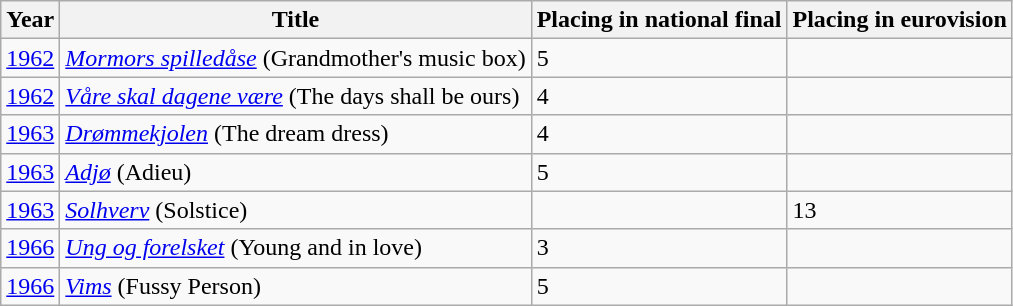<table class="wikitable">
<tr>
<th>Year</th>
<th>Title</th>
<th>Placing in national final</th>
<th>Placing in eurovision</th>
</tr>
<tr>
<td><a href='#'>1962</a></td>
<td><em><a href='#'>Mormors spilledåse</a></em> (Grandmother's music box)</td>
<td>5</td>
<td></td>
</tr>
<tr>
<td><a href='#'>1962</a></td>
<td><em><a href='#'>Våre skal dagene være</a></em> (The days shall be ours)</td>
<td>4</td>
<td></td>
</tr>
<tr>
<td><a href='#'>1963</a></td>
<td><em><a href='#'>Drømmekjolen</a></em> (The dream dress)</td>
<td>4</td>
<td></td>
</tr>
<tr>
<td><a href='#'>1963</a></td>
<td><em><a href='#'>Adjø</a></em> (Adieu)</td>
<td>5</td>
<td></td>
</tr>
<tr>
<td><a href='#'>1963</a></td>
<td><em><a href='#'>Solhverv</a></em> (Solstice)</td>
<td></td>
<td>13</td>
</tr>
<tr>
<td><a href='#'>1966</a></td>
<td><em><a href='#'>Ung og forelsket</a></em> (Young and in love)</td>
<td>3</td>
<td></td>
</tr>
<tr>
<td><a href='#'>1966</a></td>
<td><em><a href='#'>Vims</a></em> (Fussy Person)</td>
<td>5</td>
<td></td>
</tr>
</table>
